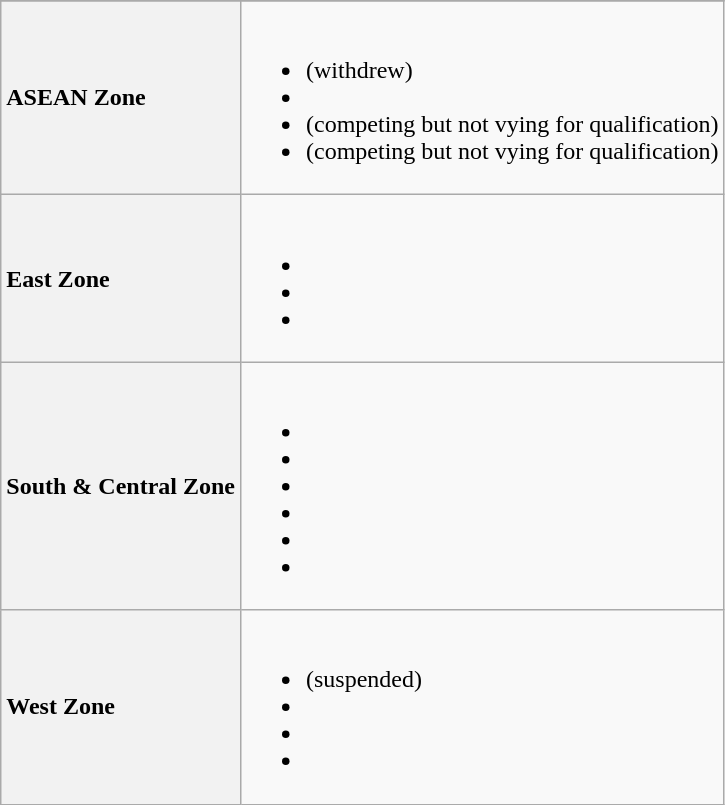<table class="wikitable">
<tr>
</tr>
<tr>
<th style="text-align: left;">ASEAN Zone</th>
<td valign=top><br><ul><li> (withdrew)</li><li></li><li> (competing but not vying for qualification)</li><li> (competing but not vying for qualification)</li></ul></td>
</tr>
<tr>
<th style="text-align: left;">East Zone</th>
<td valign=top><br><ul><li></li><li></li><li></li></ul></td>
</tr>
<tr>
<th style="text-align: left;">South & Central Zone</th>
<td valign=top><br><ul><li></li><li></li><li></li><li></li><li></li><li></li></ul></td>
</tr>
<tr>
<th style="text-align: left;">West Zone</th>
<td valign=top><br><ul><li> (suspended)</li><li></li><li></li><li></li></ul></td>
</tr>
</table>
